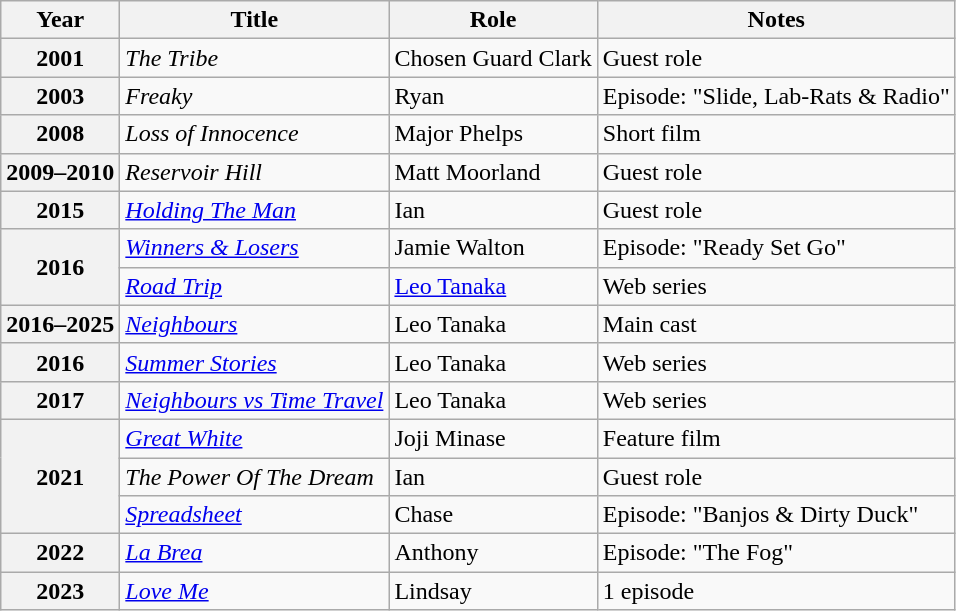<table class="wikitable sortable plainrowheaders">
<tr>
<th scope="col">Year</th>
<th scope="col">Title</th>
<th scope="col">Role</th>
<th scope="col" class="unsortable">Notes</th>
</tr>
<tr>
<th scope="row">2001</th>
<td><em>The Tribe</em></td>
<td>Chosen Guard Clark</td>
<td>Guest role</td>
</tr>
<tr>
<th scope="row">2003</th>
<td><em>Freaky</em></td>
<td>Ryan</td>
<td>Episode: "Slide, Lab-Rats & Radio"</td>
</tr>
<tr>
<th scope="row">2008</th>
<td><em>Loss of Innocence</em></td>
<td>Major Phelps</td>
<td>Short film</td>
</tr>
<tr>
<th scope="row">2009–2010</th>
<td><em>Reservoir Hill</em></td>
<td>Matt Moorland</td>
<td>Guest role</td>
</tr>
<tr>
<th scope="row">2015</th>
<td><em><a href='#'>Holding The Man</a></em></td>
<td>Ian</td>
<td>Guest role</td>
</tr>
<tr>
<th rowspan="2" scope="row">2016</th>
<td><em><a href='#'>Winners & Losers</a></em></td>
<td>Jamie Walton</td>
<td>Episode: "Ready Set Go"</td>
</tr>
<tr>
<td><em><a href='#'>Road Trip</a></em></td>
<td><a href='#'>Leo Tanaka</a></td>
<td>Web series</td>
</tr>
<tr>
<th scope="row">2016–2025</th>
<td><em><a href='#'>Neighbours</a></em></td>
<td>Leo Tanaka</td>
<td>Main cast</td>
</tr>
<tr>
<th scope="row">2016</th>
<td><em><a href='#'>Summer Stories</a></em></td>
<td>Leo Tanaka</td>
<td>Web series</td>
</tr>
<tr>
<th scope="row">2017</th>
<td><em><a href='#'>Neighbours vs Time Travel</a></em></td>
<td>Leo Tanaka</td>
<td>Web series</td>
</tr>
<tr>
<th rowspan="3" scope="row">2021</th>
<td><em><a href='#'>Great White</a></em></td>
<td>Joji Minase</td>
<td>Feature film</td>
</tr>
<tr>
<td><em>The Power Of The Dream</em></td>
<td>Ian</td>
<td>Guest role</td>
</tr>
<tr>
<td><em><a href='#'>Spreadsheet</a></em></td>
<td>Chase</td>
<td>Episode: "Banjos & Dirty Duck"</td>
</tr>
<tr>
<th scope="row">2022</th>
<td><em><a href='#'>La Brea</a></em></td>
<td>Anthony</td>
<td>Episode: "The Fog"</td>
</tr>
<tr>
<th scope="row">2023</th>
<td><em><a href='#'>Love Me</a></em></td>
<td>Lindsay</td>
<td>1 episode</td>
</tr>
</table>
